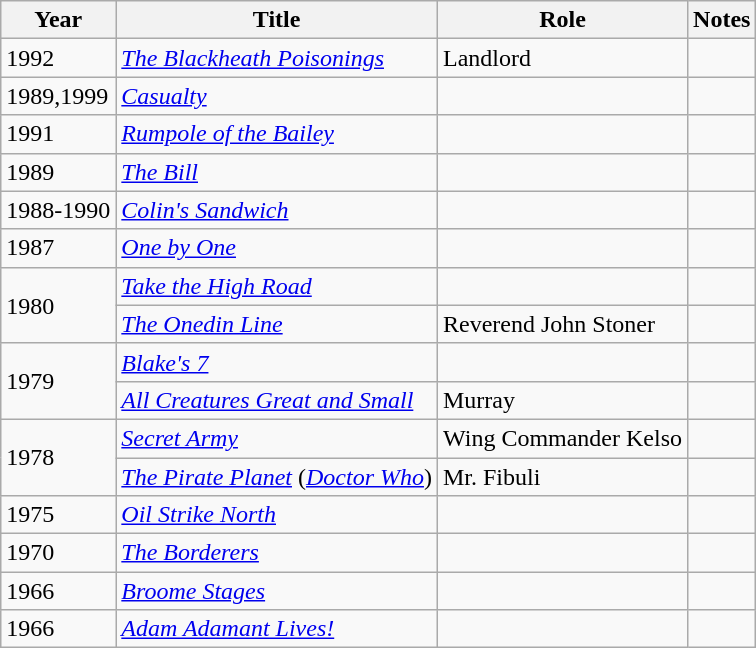<table class="wikitable sortable">
<tr>
<th>Year</th>
<th>Title</th>
<th>Role</th>
<th class="unsortable">Notes</th>
</tr>
<tr>
<td>1992</td>
<td><em><a href='#'>The Blackheath Poisonings</a></em></td>
<td>Landlord</td>
<td></td>
</tr>
<tr>
<td>1989,1999</td>
<td><em><a href='#'>Casualty</a></em></td>
<td></td>
<td></td>
</tr>
<tr>
<td>1991</td>
<td><em><a href='#'>Rumpole of the Bailey</a></em></td>
<td></td>
<td></td>
</tr>
<tr>
<td>1989</td>
<td><em><a href='#'>The Bill</a></em></td>
<td></td>
<td></td>
</tr>
<tr>
<td>1988-1990</td>
<td><em><a href='#'>Colin's Sandwich</a></em></td>
<td></td>
<td></td>
</tr>
<tr>
<td>1987</td>
<td><em><a href='#'>One by One</a></em></td>
<td></td>
<td></td>
</tr>
<tr>
<td rowspan=2>1980</td>
<td><em><a href='#'>Take the High Road</a></em></td>
<td></td>
<td></td>
</tr>
<tr>
<td><em><a href='#'>The Onedin Line</a></em></td>
<td>Reverend John Stoner</td>
<td></td>
</tr>
<tr>
<td rowspan=2>1979</td>
<td><em><a href='#'>Blake's 7</a></em></td>
<td></td>
<td></td>
</tr>
<tr>
<td><em><a href='#'>All Creatures Great and Small</a></em></td>
<td>Murray</td>
<td></td>
</tr>
<tr>
<td rowspan=2>1978</td>
<td><em><a href='#'>Secret Army</a></em></td>
<td>Wing Commander Kelso</td>
<td></td>
</tr>
<tr>
<td><em><a href='#'>The Pirate Planet</a></em> (<em><a href='#'>Doctor Who</a></em>)</td>
<td>Mr. Fibuli</td>
<td></td>
</tr>
<tr>
<td>1975</td>
<td><em><a href='#'>Oil Strike North</a></em></td>
<td></td>
<td></td>
</tr>
<tr>
<td>1970</td>
<td><em><a href='#'>The Borderers</a></em></td>
<td></td>
<td></td>
</tr>
<tr>
<td>1966</td>
<td><em><a href='#'>Broome Stages</a></em></td>
<td></td>
<td></td>
</tr>
<tr>
<td>1966</td>
<td><em><a href='#'>Adam Adamant Lives!</a></em></td>
<td></td>
<td></td>
</tr>
</table>
